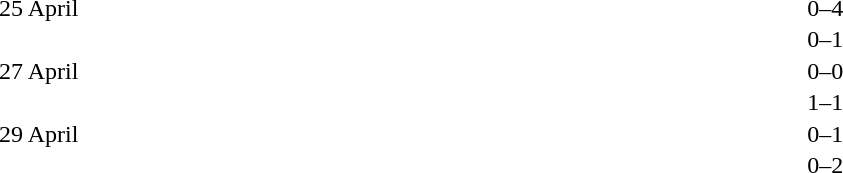<table cellspacing=1 width=70%>
<tr>
<th width=25%></th>
<th width=30%></th>
<th width=15%></th>
<th width=30%></th>
</tr>
<tr>
<td>25 April</td>
<td align=right></td>
<td align=center>0–4</td>
<td></td>
</tr>
<tr>
<td></td>
<td align=right></td>
<td align=center>0–1</td>
<td></td>
</tr>
<tr>
<td>27 April</td>
<td align=right></td>
<td align=center>0–0</td>
<td></td>
</tr>
<tr>
<td></td>
<td align=right></td>
<td align=center>1–1</td>
<td></td>
</tr>
<tr>
<td>29 April</td>
<td align=right></td>
<td align=center>0–1</td>
<td></td>
</tr>
<tr>
<td></td>
<td align=right></td>
<td align=center>0–2</td>
<td></td>
</tr>
</table>
